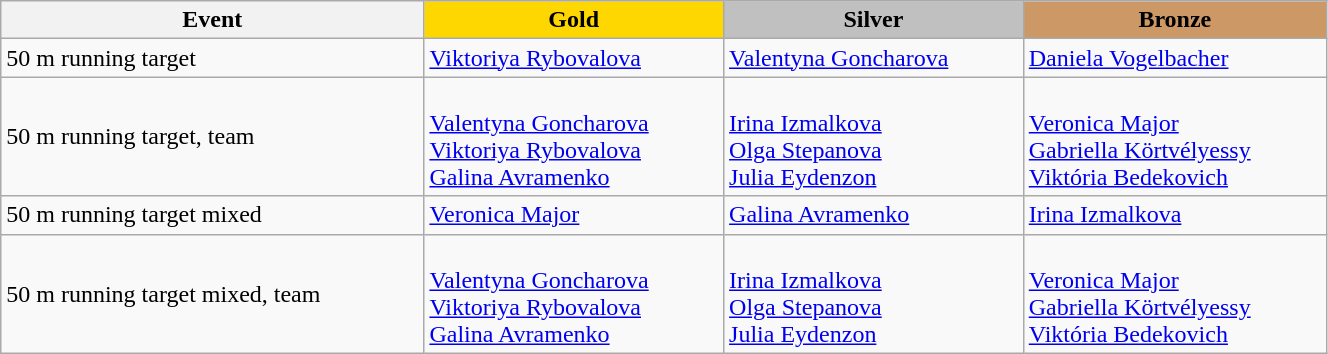<table class="wikitable" width=70% style="font-size:100%; text-align:left;">
<tr align=center>
<th>Event</th>
<td bgcolor=gold><strong>Gold</strong></td>
<td bgcolor=silver><strong>Silver</strong></td>
<td bgcolor=cc9966><strong>Bronze</strong></td>
</tr>
<tr>
<td>50 m running target</td>
<td> <a href='#'>Viktoriya Rybovalova</a></td>
<td> <a href='#'>Valentyna Goncharova</a></td>
<td> <a href='#'>Daniela Vogelbacher</a></td>
</tr>
<tr>
<td>50 m running target, team</td>
<td> <br><a href='#'>Valentyna Goncharova</a><br><a href='#'>Viktoriya Rybovalova</a><br><a href='#'>Galina Avramenko</a></td>
<td> <br><a href='#'>Irina Izmalkova</a><br><a href='#'>Olga Stepanova</a><br><a href='#'>Julia Eydenzon</a></td>
<td> <br><a href='#'>Veronica Major</a><br><a href='#'>Gabriella Körtvélyessy</a><br><a href='#'>Viktória Bedekovich</a></td>
</tr>
<tr>
<td>50 m running target mixed</td>
<td> <a href='#'>Veronica Major</a></td>
<td> <a href='#'>Galina Avramenko</a></td>
<td> <a href='#'>Irina Izmalkova</a></td>
</tr>
<tr>
<td>50 m running target mixed, team</td>
<td> <br><a href='#'>Valentyna Goncharova</a><br><a href='#'>Viktoriya Rybovalova</a><br><a href='#'>Galina Avramenko</a></td>
<td> <br><a href='#'>Irina Izmalkova</a><br><a href='#'>Olga Stepanova</a><br><a href='#'>Julia Eydenzon</a></td>
<td> <br><a href='#'>Veronica Major</a><br><a href='#'>Gabriella Körtvélyessy</a><br><a href='#'>Viktória Bedekovich</a></td>
</tr>
</table>
